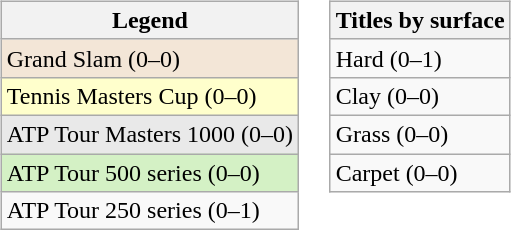<table>
<tr valign=top>
<td><br><table class=wikitable>
<tr>
<th>Legend</th>
</tr>
<tr bgcolor=#f3e6d7>
<td>Grand Slam (0–0)</td>
</tr>
<tr bgcolor=ffffcc>
<td>Tennis Masters Cup (0–0)</td>
</tr>
<tr bgcolor=#e9e9e9>
<td>ATP Tour Masters 1000 (0–0)</td>
</tr>
<tr bgcolor=#d4f1c5>
<td>ATP Tour 500 series (0–0)</td>
</tr>
<tr>
<td>ATP Tour 250 series (0–1)</td>
</tr>
</table>
</td>
<td><br><table class=wikitable>
<tr>
<th>Titles by surface</th>
</tr>
<tr>
<td>Hard (0–1)</td>
</tr>
<tr>
<td>Clay (0–0)</td>
</tr>
<tr>
<td>Grass (0–0)</td>
</tr>
<tr>
<td>Carpet (0–0)</td>
</tr>
</table>
</td>
</tr>
</table>
